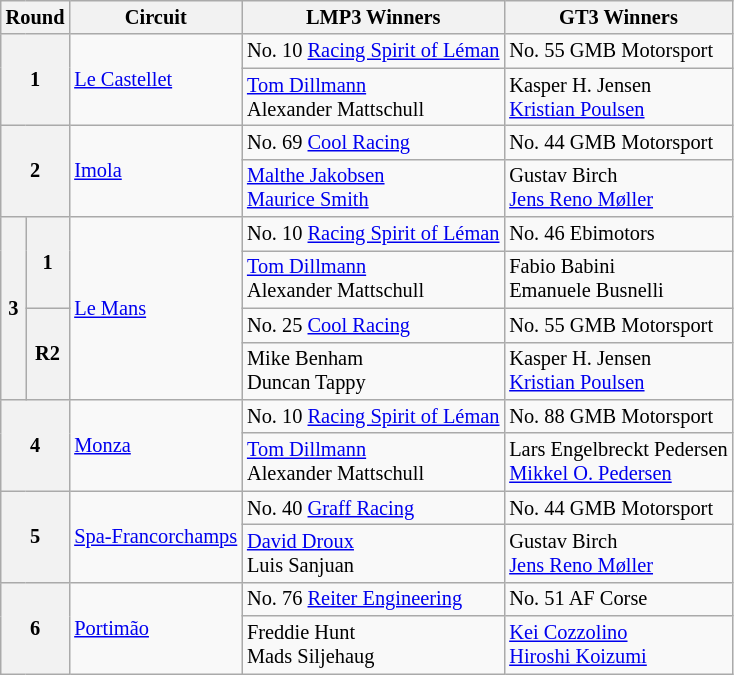<table class="wikitable" style="font-size:85%;">
<tr>
<th colspan=2>Round</th>
<th>Circuit</th>
<th>LMP3 Winners</th>
<th>GT3 Winners</th>
</tr>
<tr>
<th rowspan=2 colspan=2>1</th>
<td rowspan=2> <a href='#'>Le Castellet</a></td>
<td> No. 10 <a href='#'>Racing Spirit of Léman</a></td>
<td> No. 55 GMB Motorsport</td>
</tr>
<tr>
<td> <a href='#'>Tom Dillmann</a><br> Alexander Mattschull</td>
<td> Kasper H. Jensen<br> <a href='#'>Kristian Poulsen</a></td>
</tr>
<tr>
<th rowspan=2 colspan=2>2</th>
<td rowspan=2> <a href='#'>Imola</a></td>
<td> No. 69 <a href='#'>Cool Racing</a></td>
<td> No. 44 GMB Motorsport</td>
</tr>
<tr>
<td> <a href='#'>Malthe Jakobsen</a><br> <a href='#'>Maurice Smith</a></td>
<td> Gustav Birch<br> <a href='#'>Jens Reno Møller</a></td>
</tr>
<tr>
<th rowspan=4>3</th>
<th rowspan=2>1</th>
<td rowspan=4> <a href='#'>Le Mans</a></td>
<td> No. 10 <a href='#'>Racing Spirit of Léman</a></td>
<td> No. 46 Ebimotors</td>
</tr>
<tr>
<td> <a href='#'>Tom Dillmann</a><br> Alexander Mattschull</td>
<td> Fabio Babini<br> Emanuele Busnelli</td>
</tr>
<tr>
<th rowspan=2>R2</th>
<td> No. 25 <a href='#'>Cool Racing</a></td>
<td> No. 55 GMB Motorsport</td>
</tr>
<tr>
<td> Mike Benham<br> Duncan Tappy</td>
<td> Kasper H. Jensen<br> <a href='#'>Kristian Poulsen</a></td>
</tr>
<tr>
<th rowspan=2 colspan=2>4</th>
<td rowspan=2> <a href='#'>Monza</a></td>
<td> No. 10 <a href='#'>Racing Spirit of Léman</a></td>
<td> No. 88 GMB Motorsport</td>
</tr>
<tr>
<td> <a href='#'>Tom Dillmann</a><br> Alexander Mattschull</td>
<td> Lars Engelbreckt Pedersen<br> <a href='#'>Mikkel O. Pedersen</a></td>
</tr>
<tr>
<th rowspan=2 colspan=2>5</th>
<td rowspan=2> <a href='#'>Spa-Francorchamps</a></td>
<td> No. 40 <a href='#'>Graff Racing</a></td>
<td> No. 44 GMB Motorsport</td>
</tr>
<tr>
<td> <a href='#'>David Droux</a><br> Luis Sanjuan</td>
<td> Gustav Birch<br> <a href='#'>Jens Reno Møller</a></td>
</tr>
<tr>
<th rowspan=2 colspan=2>6</th>
<td rowspan=2> <a href='#'>Portimão</a></td>
<td> No. 76 <a href='#'>Reiter Engineering</a></td>
<td> No. 51 AF Corse</td>
</tr>
<tr>
<td> Freddie Hunt<br> Mads Siljehaug</td>
<td> <a href='#'>Kei Cozzolino</a><br> <a href='#'>Hiroshi Koizumi</a></td>
</tr>
</table>
